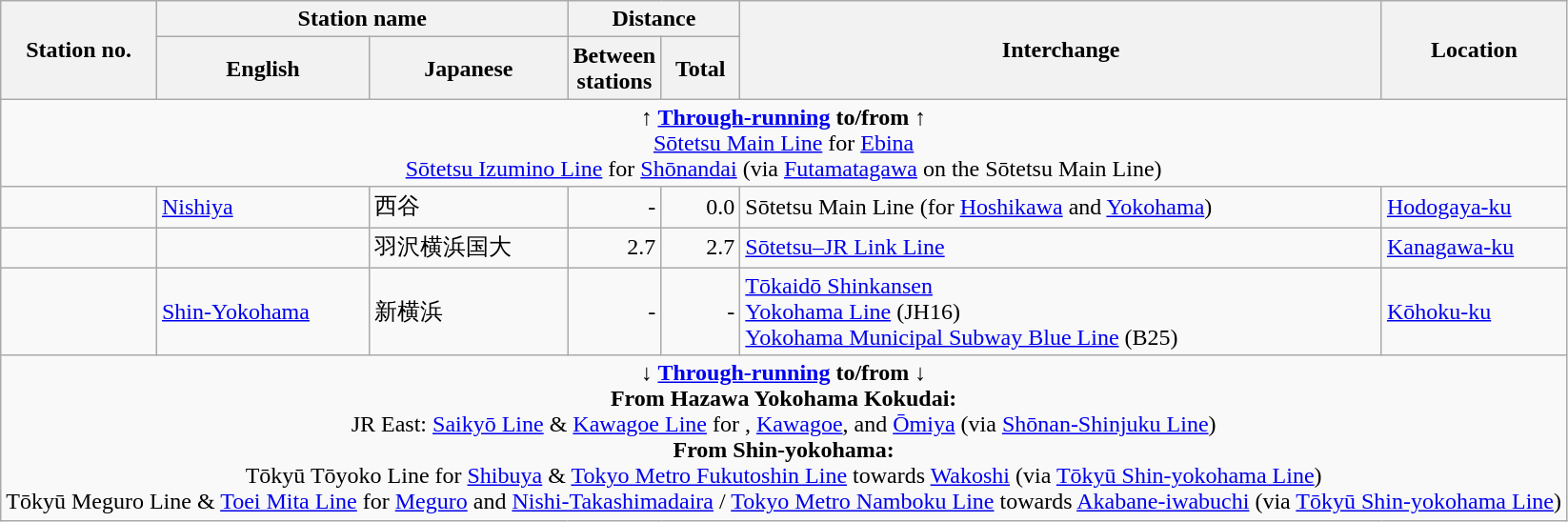<table class="wikitable" rules="all">
<tr>
<th rowspan="2">Station no.</th>
<th colspan="2">Station name</th>
<th colspan="2">Distance</th>
<th rowspan="2">Interchange</th>
<th rowspan="2">Location</th>
</tr>
<tr>
<th>English</th>
<th>Japanese</th>
<th style="width:3em;">Between stations</th>
<th style="width:3em;">Total</th>
</tr>
<tr>
<td colspan="7" align="center"><strong>↑ <a href='#'>Through-running</a> to/from ↑</strong><br> <a href='#'>Sōtetsu Main Line</a> for <a href='#'>Ebina</a><br> <a href='#'>Sōtetsu Izumino Line</a> for <a href='#'>Shōnandai</a> (via <a href='#'>Futamatagawa</a> on the Sōtetsu Main Line)</td>
</tr>
<tr>
<td></td>
<td><a href='#'>Nishiya</a></td>
<td>西谷</td>
<td style="text-align:right;">-</td>
<td style="text-align:right;">0.0</td>
<td> Sōtetsu Main Line (for <a href='#'>Hoshikawa</a> and <a href='#'>Yokohama</a>)</td>
<td><a href='#'>Hodogaya-ku</a></td>
</tr>
<tr>
<td></td>
<td></td>
<td>羽沢横浜国大</td>
<td style="text-align:right;">2.7</td>
<td style="text-align:right;">2.7</td>
<td><a href='#'>Sōtetsu–JR Link Line</a></td>
<td><a href='#'>Kanagawa-ku</a></td>
</tr>
<tr>
<td></td>
<td><a href='#'>Shin-Yokohama</a></td>
<td>新横浜</td>
<td style="text-align:right;">-</td>
<td style="text-align:right;">-</td>
<td> <a href='#'>Tōkaidō Shinkansen</a><br> <a href='#'>Yokohama Line</a> (JH16)<br> <a href='#'>Yokohama Municipal Subway Blue Line</a> (B25)</td>
<td><a href='#'>Kōhoku-ku</a></td>
</tr>
<tr>
<td colspan="7" align="center"><strong>↓ <a href='#'>Through-running</a> to/from ↓</strong><br><strong>From Hazawa Yokohama Kokudai:</strong><br>JR East:  <a href='#'>Saikyō Line</a> & <a href='#'>Kawagoe Line</a> for , <a href='#'>Kawagoe</a>, and <a href='#'>Ōmiya</a> (via  <a href='#'>Shōnan-Shinjuku Line</a>)<br><strong>From Shin-yokohama:</strong><br> Tōkyū Tōyoko Line for <a href='#'>Shibuya</a> & <a href='#'>Tokyo Metro Fukutoshin Line</a> towards <a href='#'>Wakoshi</a> (via  <a href='#'>Tōkyū Shin-yokohama Line</a>)<br> Tōkyū Meguro Line &  <a href='#'>Toei Mita Line</a> for <a href='#'>Meguro</a> and <a href='#'>Nishi-Takashimadaira</a> / <a href='#'>Tokyo Metro Namboku Line</a> towards <a href='#'>Akabane-iwabuchi</a> (via  <a href='#'>Tōkyū Shin-yokohama Line</a>)</td>
</tr>
</table>
